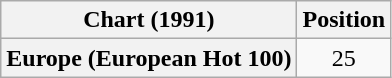<table class="wikitable plainrowheaders">
<tr>
<th>Chart (1991)</th>
<th>Position</th>
</tr>
<tr>
<th scope="row">Europe (European Hot 100)</th>
<td style="text-align:center;">25</td>
</tr>
</table>
